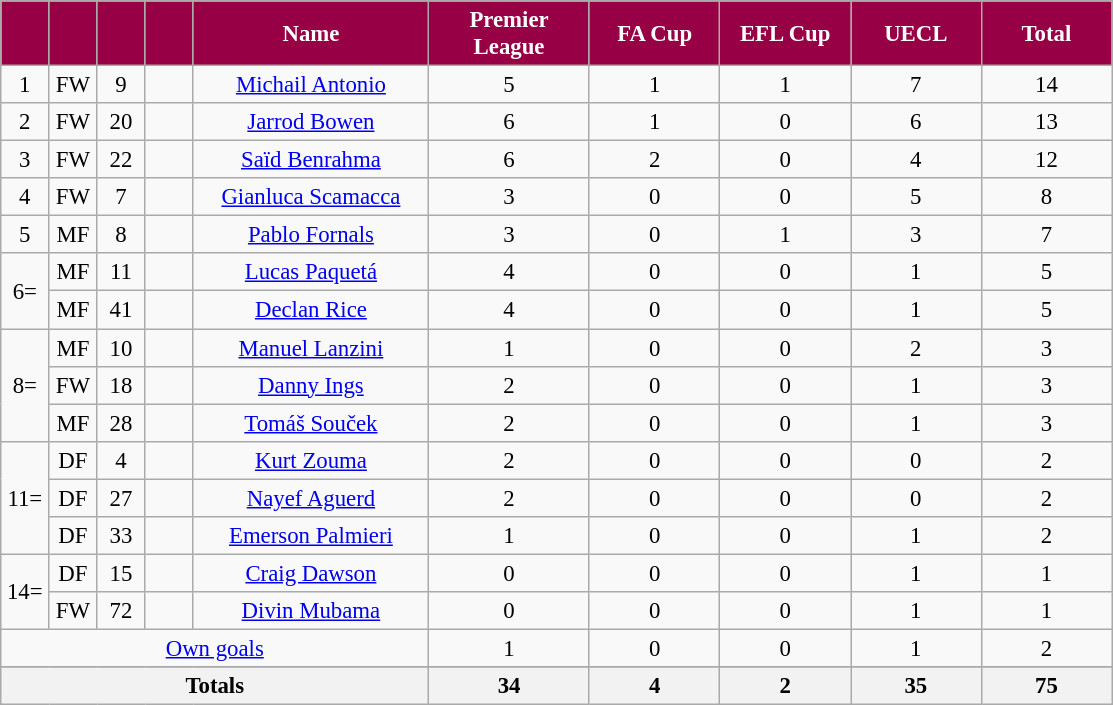<table class="wikitable sortable" style="font-size: 95%; text-align: center;">
<tr>
<th style="width:25px; background:#970045; color:white;"></th>
<th style="width:25px; background:#970045; color:white;"></th>
<th style="width:25px; background:#970045; color:white;"></th>
<th style="width:25px; background:#970045; color:white;"></th>
<th style="width:150px; background:#970045; color:white;">Name</th>
<th style="width:100px; background:#970045; color:white;">Premier League</th>
<th style="width:80px; background:#970045; color:white;">FA Cup</th>
<th style="width:80px; background:#970045; color:white;">EFL Cup</th>
<th style="width:80px; background:#970045; color:white;">UECL</th>
<th style="width:80px; background:#970045; color:white;"><strong>Total</strong></th>
</tr>
<tr>
<td>1</td>
<td>FW</td>
<td>9</td>
<td></td>
<td data-sort-value="Antonio, Michail"><a href='#'>Michail Antonio</a></td>
<td>5</td>
<td>1</td>
<td>1</td>
<td>7</td>
<td>14</td>
</tr>
<tr>
<td>2</td>
<td>FW</td>
<td>20</td>
<td></td>
<td data-sort-value="Bowen, Jarrod"><a href='#'>Jarrod Bowen</a></td>
<td>6</td>
<td>1</td>
<td>0</td>
<td>6</td>
<td>13</td>
</tr>
<tr>
<td>3</td>
<td>FW</td>
<td>22</td>
<td></td>
<td data-sort-value="Benrahma, Saïd"><a href='#'>Saïd Benrahma</a></td>
<td>6</td>
<td>2</td>
<td>0</td>
<td>4</td>
<td>12</td>
</tr>
<tr>
<td>4</td>
<td>FW</td>
<td>7</td>
<td></td>
<td data-sort-value="Scamacca, Gianluca"><a href='#'>Gianluca Scamacca</a></td>
<td>3</td>
<td>0</td>
<td>0</td>
<td>5</td>
<td>8</td>
</tr>
<tr>
<td>5</td>
<td>MF</td>
<td>8</td>
<td></td>
<td data-sort-value="Fornals, Pablo"><a href='#'>Pablo Fornals</a></td>
<td>3</td>
<td>0</td>
<td>1</td>
<td>3</td>
<td>7</td>
</tr>
<tr>
<td rowspan="2">6=</td>
<td>MF</td>
<td>11</td>
<td></td>
<td data-sort-value="Paquetá, Lucas"><a href='#'>Lucas Paquetá</a></td>
<td>4</td>
<td>0</td>
<td>0</td>
<td>1</td>
<td>5</td>
</tr>
<tr>
<td>MF</td>
<td>41</td>
<td></td>
<td data-sort-value="Rice, Declan"><a href='#'>Declan Rice</a></td>
<td>4</td>
<td>0</td>
<td>0</td>
<td>1</td>
<td>5</td>
</tr>
<tr>
<td rowspan="3">8=</td>
<td>MF</td>
<td>10</td>
<td></td>
<td data-sort-value="Lanzini, Manuel"><a href='#'>Manuel Lanzini</a></td>
<td>1</td>
<td>0</td>
<td>0</td>
<td>2</td>
<td>3</td>
</tr>
<tr>
<td>FW</td>
<td>18</td>
<td></td>
<td data-sort-value="Ings, Danny"><a href='#'>Danny Ings</a></td>
<td>2</td>
<td>0</td>
<td>0</td>
<td>1</td>
<td>3</td>
</tr>
<tr>
<td>MF</td>
<td>28</td>
<td></td>
<td data-sort-value="Souček, Tomáš"><a href='#'>Tomáš Souček</a></td>
<td>2</td>
<td>0</td>
<td>0</td>
<td>1</td>
<td>3</td>
</tr>
<tr>
<td rowspan="3">11=</td>
<td>DF</td>
<td>4</td>
<td></td>
<td data-sort-value="Zouma, Kurt"><a href='#'>Kurt Zouma</a></td>
<td>2</td>
<td>0</td>
<td>0</td>
<td>0</td>
<td>2</td>
</tr>
<tr>
<td>DF</td>
<td>27</td>
<td></td>
<td data-sort-value="Aguerd, Nayef"><a href='#'>Nayef Aguerd</a></td>
<td>2</td>
<td>0</td>
<td>0</td>
<td>0</td>
<td>2</td>
</tr>
<tr>
<td>DF</td>
<td>33</td>
<td></td>
<td data-sort-value="Palmieri, Emerson"><a href='#'>Emerson Palmieri</a></td>
<td>1</td>
<td>0</td>
<td>0</td>
<td>1</td>
<td>2</td>
</tr>
<tr>
<td rowspan="2">14=</td>
<td>DF</td>
<td>15</td>
<td></td>
<td data-sort-value="Dawson, Craig"><a href='#'>Craig Dawson</a></td>
<td>0</td>
<td>0</td>
<td>0</td>
<td>1</td>
<td>1</td>
</tr>
<tr>
<td>FW</td>
<td>72</td>
<td></td>
<td data-sort-value="Mubama, Divin"><a href='#'>Divin Mubama</a></td>
<td>0</td>
<td>0</td>
<td>0</td>
<td>1</td>
<td>1</td>
</tr>
<tr>
<td colspan="5"><a href='#'>Own goals</a></td>
<td>1</td>
<td>0</td>
<td>0</td>
<td>1</td>
<td>2</td>
</tr>
<tr class="sortbottom">
</tr>
<tr class="sortbottom">
<th colspan=5><strong>Totals</strong></th>
<th>34</th>
<th>4</th>
<th>2</th>
<th>35</th>
<th>75</th>
</tr>
</table>
